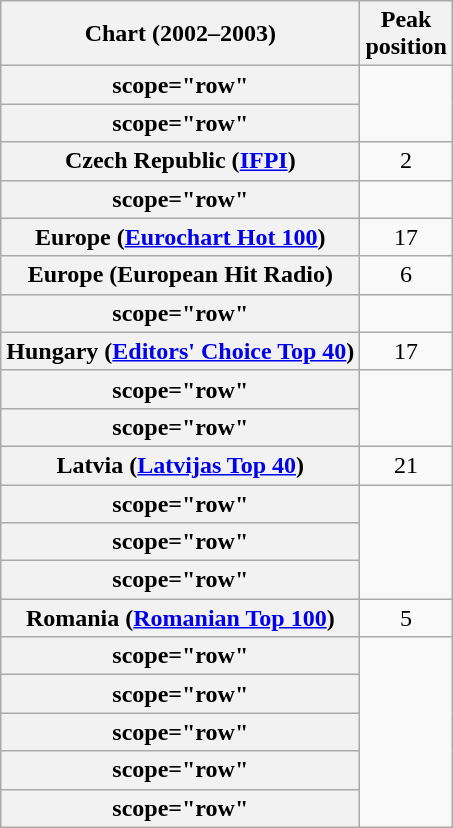<table class="wikitable sortable plainrowheaders" style="text-align:center">
<tr>
<th>Chart (2002–2003)</th>
<th>Peak<br>position</th>
</tr>
<tr>
<th>scope="row" </th>
</tr>
<tr>
<th>scope="row" </th>
</tr>
<tr>
<th scope="row">Czech Republic (<a href='#'>IFPI</a>)</th>
<td>2</td>
</tr>
<tr>
<th>scope="row" </th>
</tr>
<tr>
<th scope="row">Europe (<a href='#'>Eurochart Hot 100</a>)</th>
<td>17</td>
</tr>
<tr>
<th scope="row">Europe (European Hit Radio)</th>
<td>6</td>
</tr>
<tr>
<th>scope="row" </th>
</tr>
<tr>
<th scope="row">Hungary (<a href='#'>Editors' Choice Top 40</a>)</th>
<td>17</td>
</tr>
<tr>
<th>scope="row" </th>
</tr>
<tr>
<th>scope="row" </th>
</tr>
<tr>
<th scope="row">Latvia (<a href='#'>Latvijas Top 40</a>)</th>
<td>21</td>
</tr>
<tr>
<th>scope="row" </th>
</tr>
<tr>
<th>scope="row" </th>
</tr>
<tr>
<th>scope="row" </th>
</tr>
<tr>
<th scope="row">Romania (<a href='#'>Romanian Top 100</a>)</th>
<td>5</td>
</tr>
<tr>
<th>scope="row" </th>
</tr>
<tr>
<th>scope="row" </th>
</tr>
<tr>
<th>scope="row" </th>
</tr>
<tr>
<th>scope="row" </th>
</tr>
<tr>
<th>scope="row" </th>
</tr>
</table>
